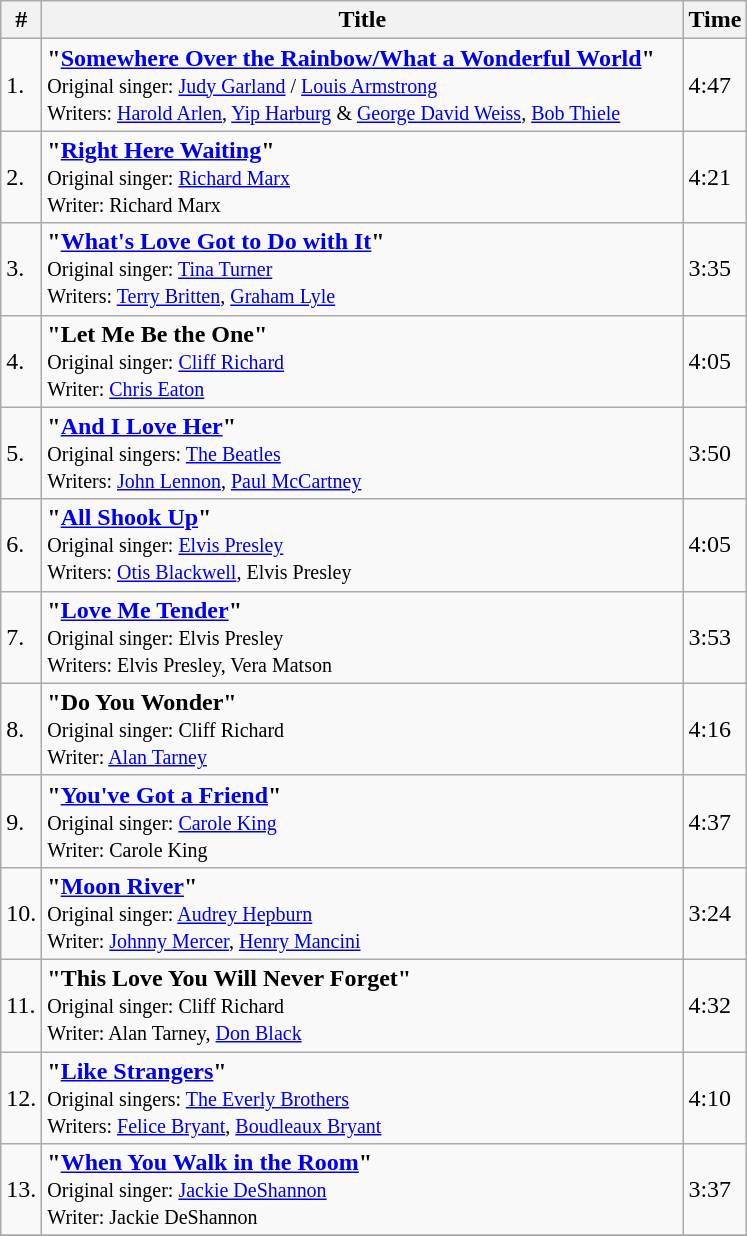<table class="wikitable">
<tr>
<th>#</th>
<th width="420">Title</th>
<th>Time</th>
</tr>
<tr>
<td>1.</td>
<td><strong>"<a href='#'>Somewhere Over the Rainbow/What a Wonderful World</a>"</strong><br><small>Original singer: <a href='#'>Judy Garland</a> / <a href='#'>Louis Armstrong</a></small><br><small>Writers: <a href='#'>Harold Arlen</a>, <a href='#'>Yip Harburg</a> & <a href='#'>George David Weiss</a>, <a href='#'>Bob Thiele</a></small></td>
<td>4:47</td>
</tr>
<tr>
<td>2.</td>
<td><strong>"<a href='#'>Right Here Waiting</a>"</strong><br><small>Original singer: <a href='#'>Richard Marx</a></small><br><small>Writer: Richard Marx</small></td>
<td>4:21</td>
</tr>
<tr>
<td>3.</td>
<td><strong>"<a href='#'>What's Love Got to Do with It</a>"</strong><br><small>Original singer: <a href='#'>Tina Turner</a></small><br><small>Writers: <a href='#'>Terry Britten</a>, <a href='#'>Graham Lyle</a></small></td>
<td>3:35</td>
</tr>
<tr>
<td>4.</td>
<td><strong>"Let Me Be the One"</strong><br><small>Original singer: <a href='#'>Cliff Richard</a></small><br><small>Writer: <a href='#'>Chris Eaton</a></small></td>
<td>4:05</td>
</tr>
<tr>
<td>5.</td>
<td><strong>"<a href='#'>And I Love Her</a>"</strong><br><small>Original singers: <a href='#'>The Beatles</a></small><br><small>Writers: <a href='#'>John Lennon</a>, <a href='#'>Paul McCartney</a></small></td>
<td>3:50</td>
</tr>
<tr>
<td>6.</td>
<td><strong>"<a href='#'>All Shook Up</a>"</strong><br><small>Original singer: <a href='#'>Elvis Presley</a></small><br><small>Writers: <a href='#'>Otis Blackwell</a>, Elvis Presley</small></td>
<td>4:05</td>
</tr>
<tr>
<td>7.</td>
<td><strong>"<a href='#'>Love Me Tender</a>"</strong><br><small>Original singer: Elvis Presley</small><br><small>Writers: Elvis Presley, Vera Matson</small></td>
<td>3:53</td>
</tr>
<tr>
<td>8.</td>
<td><strong>"Do You Wonder"</strong><br><small>Original singer: Cliff Richard</small><br><small>Writer: <a href='#'>Alan Tarney</a></small></td>
<td>4:16</td>
</tr>
<tr>
<td>9.</td>
<td><strong>"<a href='#'>You've Got a Friend</a>"</strong><br><small>Original singer: <a href='#'>Carole King</a></small><br><small>Writer: Carole King</small></td>
<td>4:37</td>
</tr>
<tr>
<td>10.</td>
<td><strong>"<a href='#'>Moon River</a>"</strong> <br><small>Original singer: <a href='#'>Audrey Hepburn</a></small><br><small>Writer: <a href='#'>Johnny Mercer</a>, <a href='#'>Henry Mancini</a></small></td>
<td>3:24</td>
</tr>
<tr>
<td>11.</td>
<td><strong>"This Love You Will Never Forget"</strong><br><small>Original singer: Cliff Richard</small><br><small>Writer: Alan Tarney, <a href='#'>Don Black</a></small></td>
<td>4:32</td>
</tr>
<tr>
<td>12.</td>
<td><strong>"<a href='#'>Like Strangers</a>"</strong><br><small>Original singers: <a href='#'>The Everly Brothers</a></small><br><small>Writers: <a href='#'>Felice Bryant</a>, <a href='#'>Boudleaux Bryant</a></small></td>
<td>4:10</td>
</tr>
<tr>
<td>13.</td>
<td><strong>"<a href='#'>When You Walk in the Room</a>"</strong><br><small>Original singer: <a href='#'>Jackie DeShannon</a></small><br><small>Writer: Jackie DeShannon</small></td>
<td>3:37</td>
</tr>
<tr>
</tr>
</table>
